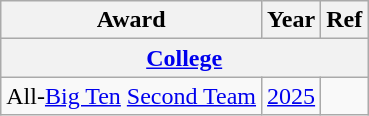<table class="wikitable">
<tr>
<th>Award</th>
<th>Year</th>
<th>Ref</th>
</tr>
<tr>
<th colspan="3"><a href='#'>College</a></th>
</tr>
<tr>
<td>All-<a href='#'>Big Ten</a> <a href='#'>Second Team</a></td>
<td><a href='#'>2025</a></td>
<td></td>
</tr>
</table>
